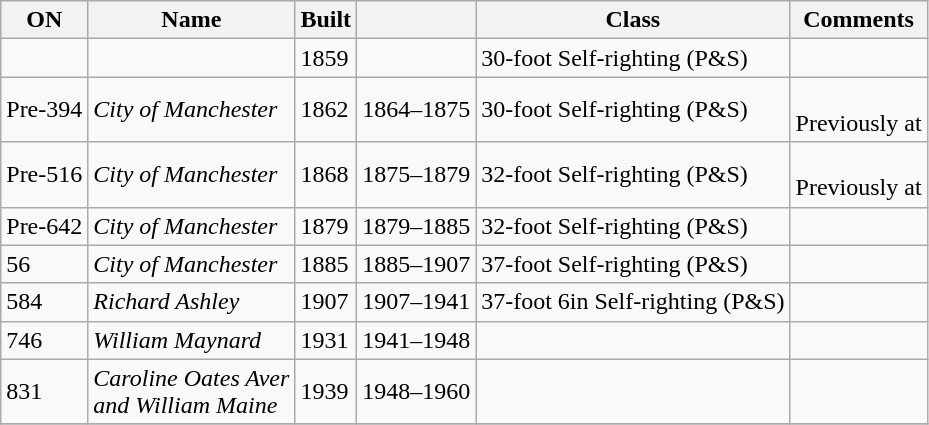<table class="wikitable">
<tr>
<th>ON</th>
<th>Name</th>
<th>Built</th>
<th></th>
<th>Class</th>
<th>Comments</th>
</tr>
<tr>
<td></td>
<td></td>
<td>1859</td>
<td></td>
<td>30-foot Self-righting (P&S)</td>
<td></td>
</tr>
<tr>
<td>Pre-394</td>
<td><em>City of Manchester</em></td>
<td>1862</td>
<td>1864–1875</td>
<td>30-foot Self-righting (P&S)</td>
<td><br>Previously at </td>
</tr>
<tr>
<td>Pre-516</td>
<td><em>City of Manchester</em></td>
<td>1868</td>
<td>1875–1879</td>
<td>32-foot Self-righting (P&S)</td>
<td><br>Previously at </td>
</tr>
<tr>
<td>Pre-642</td>
<td><em>City of Manchester</em></td>
<td>1879</td>
<td>1879–1885</td>
<td>32-foot Self-righting (P&S)</td>
<td></td>
</tr>
<tr>
<td>56</td>
<td><em>City of Manchester</em></td>
<td>1885</td>
<td>1885–1907</td>
<td>37-foot Self-righting (P&S)</td>
<td></td>
</tr>
<tr>
<td>584</td>
<td><em>Richard Ashley</em></td>
<td>1907</td>
<td>1907–1941</td>
<td>37-foot 6in Self-righting (P&S)</td>
<td></td>
</tr>
<tr>
<td>746</td>
<td><em>William Maynard</em></td>
<td>1931</td>
<td>1941–1948</td>
<td></td>
<td></td>
</tr>
<tr>
<td>831</td>
<td><em>Caroline Oates Aver<br>and William Maine</em></td>
<td>1939</td>
<td>1948–1960</td>
<td></td>
<td></td>
</tr>
<tr>
</tr>
</table>
